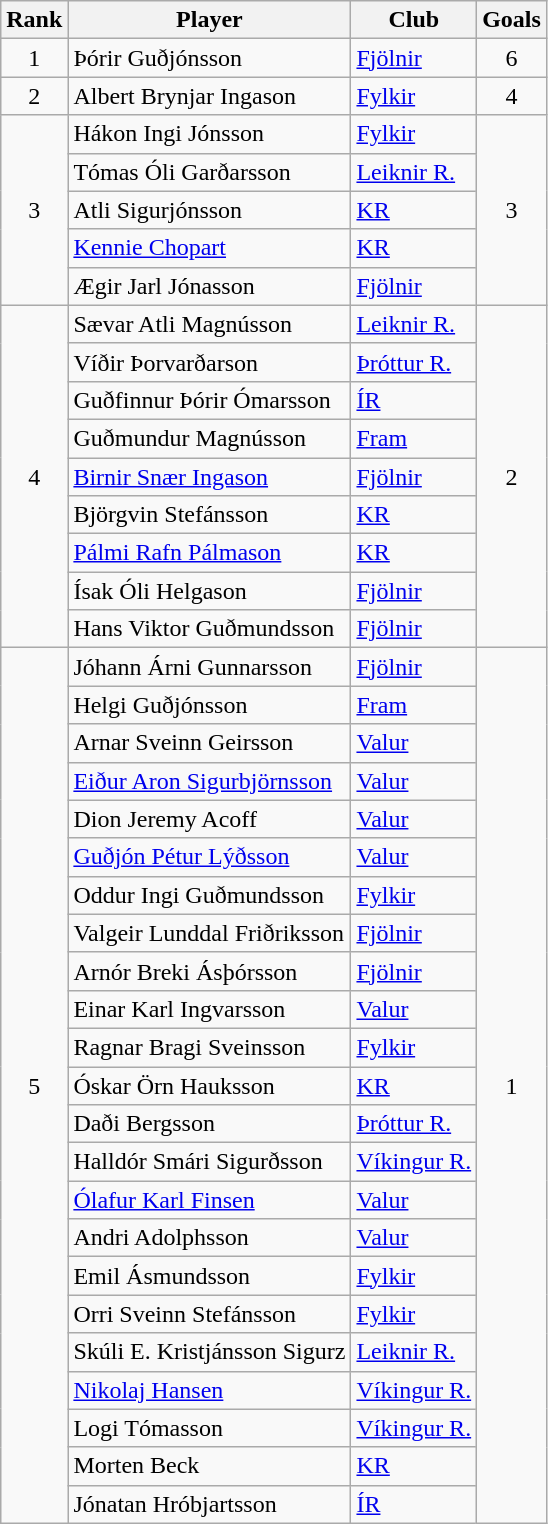<table class="wikitable" style="text-align:center">
<tr>
<th>Rank</th>
<th>Player</th>
<th>Club</th>
<th>Goals</th>
</tr>
<tr>
<td>1</td>
<td align="left"> Þórir Guðjónsson</td>
<td align="left"><a href='#'>Fjölnir</a></td>
<td>6</td>
</tr>
<tr>
<td>2</td>
<td align="left"> Albert Brynjar Ingason</td>
<td align="left"><a href='#'>Fylkir</a></td>
<td>4</td>
</tr>
<tr>
<td rowspan="5">3</td>
<td align="left"> Hákon Ingi Jónsson</td>
<td align="left"><a href='#'>Fylkir</a></td>
<td rowspan="5">3</td>
</tr>
<tr>
<td align="left"> Tómas Óli Garðarsson</td>
<td align="left"><a href='#'>Leiknir R.</a></td>
</tr>
<tr>
<td align="left"> Atli Sigurjónsson</td>
<td align="left"><a href='#'>KR</a></td>
</tr>
<tr>
<td align="left"> <a href='#'>Kennie Chopart</a></td>
<td align="left"><a href='#'>KR</a></td>
</tr>
<tr>
<td align="left"> Ægir Jarl Jónasson</td>
<td align="left"><a href='#'>Fjölnir</a></td>
</tr>
<tr>
<td rowspan="9">4</td>
<td align="left"> Sævar Atli Magnússon</td>
<td align="left"><a href='#'>Leiknir R.</a></td>
<td rowspan="9">2</td>
</tr>
<tr>
<td align="left"> Víðir Þorvarðarson</td>
<td align="left"><a href='#'>Þróttur R.</a></td>
</tr>
<tr>
<td align="left"> Guðfinnur Þórir Ómarsson</td>
<td align="left"><a href='#'>ÍR</a></td>
</tr>
<tr>
<td align="left"> Guðmundur Magnússon</td>
<td align="left"><a href='#'>Fram</a></td>
</tr>
<tr>
<td align="left"> <a href='#'>Birnir Snær Ingason</a></td>
<td align="left"><a href='#'>Fjölnir</a></td>
</tr>
<tr>
<td align="left"> Björgvin Stefánsson</td>
<td align="left"><a href='#'>KR</a></td>
</tr>
<tr>
<td align="left"> <a href='#'>Pálmi Rafn Pálmason</a></td>
<td align="left"><a href='#'>KR</a></td>
</tr>
<tr>
<td align="left"> Ísak Óli Helgason</td>
<td align="left"><a href='#'>Fjölnir</a></td>
</tr>
<tr>
<td align="left"> Hans Viktor Guðmundsson</td>
<td align="left"><a href='#'>Fjölnir</a></td>
</tr>
<tr>
<td rowspan="23">5</td>
<td align="left"> Jóhann Árni Gunnarsson</td>
<td align="left"><a href='#'>Fjölnir</a></td>
<td rowspan="23">1</td>
</tr>
<tr>
<td align="left"> Helgi Guðjónsson</td>
<td align="left"><a href='#'>Fram</a></td>
</tr>
<tr>
<td align="left"> Arnar Sveinn Geirsson</td>
<td align="left"><a href='#'>Valur</a></td>
</tr>
<tr>
<td align="left"> <a href='#'>Eiður Aron Sigurbjörnsson</a></td>
<td align="left"><a href='#'>Valur</a></td>
</tr>
<tr>
<td align="left"> Dion Jeremy Acoff</td>
<td align="left"><a href='#'>Valur</a></td>
</tr>
<tr>
<td align="left"> <a href='#'>Guðjón Pétur Lýðsson</a></td>
<td align="left"><a href='#'>Valur</a></td>
</tr>
<tr>
<td align="left"> Oddur Ingi Guðmundsson</td>
<td align="left"><a href='#'>Fylkir</a></td>
</tr>
<tr>
<td align="left"> Valgeir Lunddal Friðriksson</td>
<td align="left"><a href='#'>Fjölnir</a></td>
</tr>
<tr>
<td align="left"> Arnór Breki Ásþórsson</td>
<td align="left"><a href='#'>Fjölnir</a></td>
</tr>
<tr>
<td align="left"> Einar Karl Ingvarsson</td>
<td align="left"><a href='#'>Valur</a></td>
</tr>
<tr>
<td align="left"> Ragnar Bragi Sveinsson</td>
<td align="left"><a href='#'>Fylkir</a></td>
</tr>
<tr>
<td align="left"> Óskar Örn Hauksson</td>
<td align="left"><a href='#'>KR</a></td>
</tr>
<tr>
<td align="left"> Daði Bergsson</td>
<td align="left"><a href='#'>Þróttur R.</a></td>
</tr>
<tr>
<td align="left"> Halldór Smári Sigurðsson</td>
<td align="left"><a href='#'>Víkingur R.</a></td>
</tr>
<tr>
<td align="left"> <a href='#'>Ólafur Karl Finsen</a></td>
<td align="left"><a href='#'>Valur</a></td>
</tr>
<tr>
<td align="left"> Andri Adolphsson</td>
<td align="left"><a href='#'>Valur</a></td>
</tr>
<tr>
<td align="left"> Emil Ásmundsson</td>
<td align="left"><a href='#'>Fylkir</a></td>
</tr>
<tr>
<td align="left"> Orri Sveinn Stefánsson</td>
<td align="left"><a href='#'>Fylkir</a></td>
</tr>
<tr>
<td align="left"> Skúli E. Kristjánsson Sigurz</td>
<td align="left"><a href='#'>Leiknir R.</a></td>
</tr>
<tr>
<td align="left"> <a href='#'>Nikolaj Hansen</a></td>
<td align="left"><a href='#'>Víkingur R.</a></td>
</tr>
<tr>
<td align="left"> Logi Tómasson</td>
<td align="left"><a href='#'>Víkingur R.</a></td>
</tr>
<tr>
<td align="left"> Morten Beck</td>
<td align="left"><a href='#'>KR</a></td>
</tr>
<tr>
<td align="left"> Jónatan Hróbjartsson</td>
<td align="left"><a href='#'>ÍR</a></td>
</tr>
</table>
